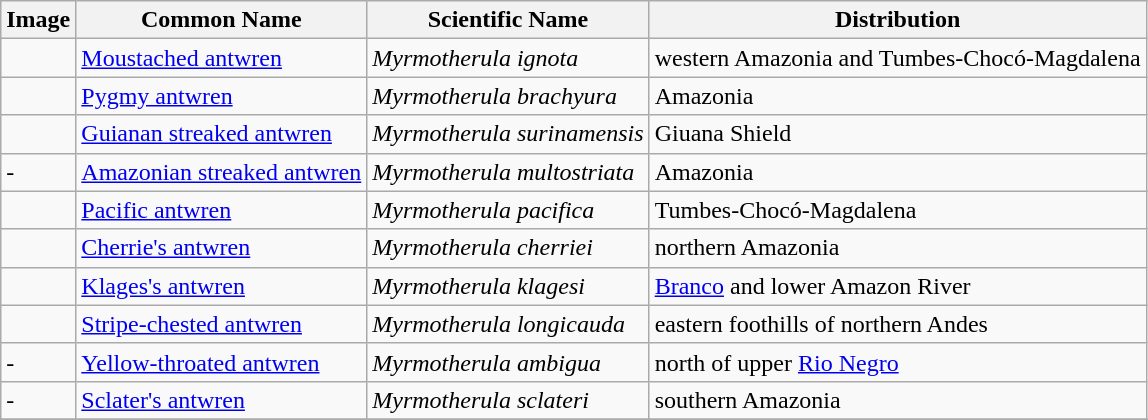<table class="wikitable">
<tr>
<th>Image</th>
<th>Common Name</th>
<th>Scientific Name</th>
<th>Distribution</th>
</tr>
<tr>
<td></td>
<td><a href='#'>Moustached antwren</a></td>
<td><em>Myrmotherula ignota</em></td>
<td>western Amazonia and Tumbes-Chocó-Magdalena</td>
</tr>
<tr>
<td></td>
<td><a href='#'>Pygmy antwren</a></td>
<td><em>Myrmotherula brachyura</em></td>
<td>Amazonia</td>
</tr>
<tr>
<td></td>
<td><a href='#'>Guianan streaked antwren</a></td>
<td><em>Myrmotherula surinamensis</em></td>
<td>Giuana Shield</td>
</tr>
<tr>
<td>-</td>
<td><a href='#'>Amazonian streaked antwren</a></td>
<td><em>Myrmotherula multostriata</em></td>
<td>Amazonia</td>
</tr>
<tr>
<td></td>
<td><a href='#'>Pacific antwren</a></td>
<td><em>Myrmotherula pacifica</em></td>
<td>Tumbes-Chocó-Magdalena</td>
</tr>
<tr>
<td></td>
<td><a href='#'>Cherrie's antwren</a></td>
<td><em>Myrmotherula cherriei</em></td>
<td>northern Amazonia</td>
</tr>
<tr>
<td></td>
<td><a href='#'>Klages's antwren</a></td>
<td><em>Myrmotherula klagesi</em></td>
<td><a href='#'>Branco</a> and lower Amazon River</td>
</tr>
<tr>
<td></td>
<td><a href='#'>Stripe-chested antwren</a></td>
<td><em>Myrmotherula longicauda</em></td>
<td>eastern foothills of northern Andes</td>
</tr>
<tr>
<td>-</td>
<td><a href='#'>Yellow-throated antwren</a></td>
<td><em>Myrmotherula ambigua</em></td>
<td>north of upper <a href='#'>Rio Negro</a></td>
</tr>
<tr>
<td>-</td>
<td><a href='#'>Sclater's antwren</a></td>
<td><em>Myrmotherula sclateri</em></td>
<td>southern Amazonia</td>
</tr>
<tr>
</tr>
</table>
